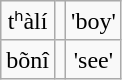<table class="wikitable">
<tr align=center>
<td>tʰàlí</td>
<td></td>
<td>'boy'</td>
</tr>
<tr align=center>
<td>bõnî</td>
<td></td>
<td>'see'</td>
</tr>
</table>
